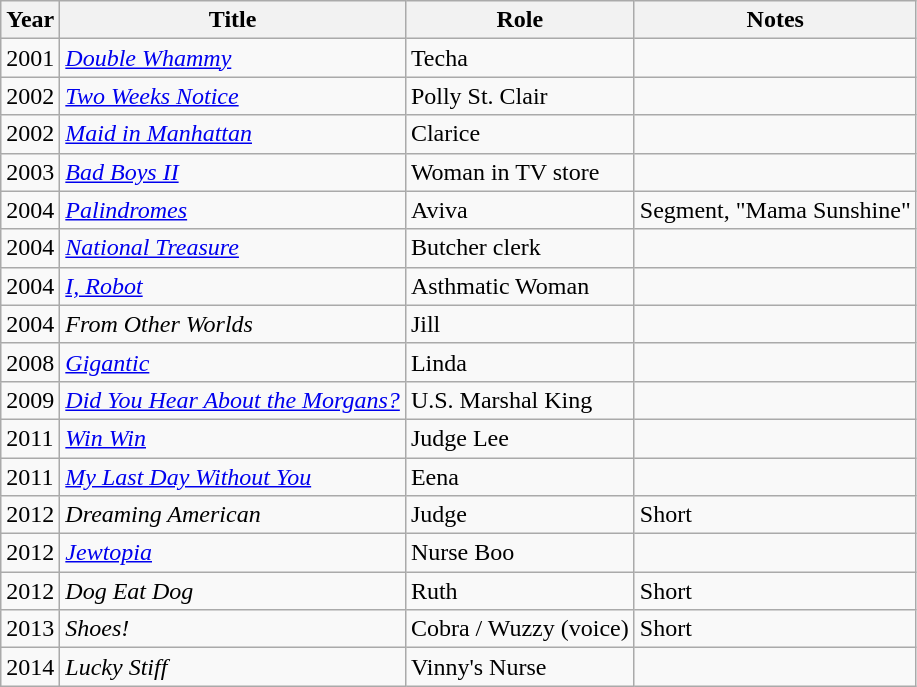<table class="wikitable sortable">
<tr>
<th>Year</th>
<th>Title</th>
<th>Role</th>
<th class="unsortable">Notes</th>
</tr>
<tr>
<td>2001</td>
<td><em><a href='#'>Double Whammy</a></em></td>
<td>Techa</td>
<td></td>
</tr>
<tr>
<td>2002</td>
<td><em><a href='#'>Two Weeks Notice</a></em></td>
<td>Polly St. Clair</td>
<td></td>
</tr>
<tr>
<td>2002</td>
<td><em><a href='#'>Maid in Manhattan</a></em></td>
<td>Clarice</td>
<td></td>
</tr>
<tr>
<td>2003</td>
<td><em><a href='#'>Bad Boys II</a></em></td>
<td>Woman in TV store</td>
<td></td>
</tr>
<tr>
<td>2004</td>
<td><em><a href='#'>Palindromes</a></em></td>
<td>Aviva</td>
<td>Segment, "Mama Sunshine"</td>
</tr>
<tr>
<td>2004</td>
<td><em><a href='#'>National Treasure</a></em></td>
<td>Butcher clerk</td>
<td></td>
</tr>
<tr>
<td>2004</td>
<td><em><a href='#'>I, Robot</a></em></td>
<td>Asthmatic Woman</td>
<td></td>
</tr>
<tr>
<td>2004</td>
<td><em>From Other Worlds</em></td>
<td>Jill</td>
<td></td>
</tr>
<tr>
<td>2008</td>
<td><em><a href='#'>Gigantic</a></em></td>
<td>Linda</td>
<td></td>
</tr>
<tr>
<td>2009</td>
<td><em><a href='#'>Did You Hear About the Morgans?</a></em></td>
<td>U.S. Marshal King</td>
<td></td>
</tr>
<tr>
<td>2011</td>
<td><em><a href='#'>Win Win</a></em></td>
<td>Judge Lee</td>
<td></td>
</tr>
<tr>
<td>2011</td>
<td><em><a href='#'>My Last Day Without You</a></em></td>
<td>Eena</td>
<td></td>
</tr>
<tr>
<td>2012</td>
<td><em>Dreaming American</em></td>
<td>Judge</td>
<td>Short</td>
</tr>
<tr>
<td>2012</td>
<td><em><a href='#'>Jewtopia</a></em></td>
<td>Nurse Boo</td>
<td></td>
</tr>
<tr>
<td>2012</td>
<td><em>Dog Eat Dog</em></td>
<td>Ruth</td>
<td>Short</td>
</tr>
<tr>
<td>2013</td>
<td><em>Shoes!</em></td>
<td>Cobra / Wuzzy (voice)</td>
<td>Short</td>
</tr>
<tr>
<td>2014</td>
<td><em>Lucky Stiff</em></td>
<td>Vinny's Nurse</td>
<td></td>
</tr>
</table>
